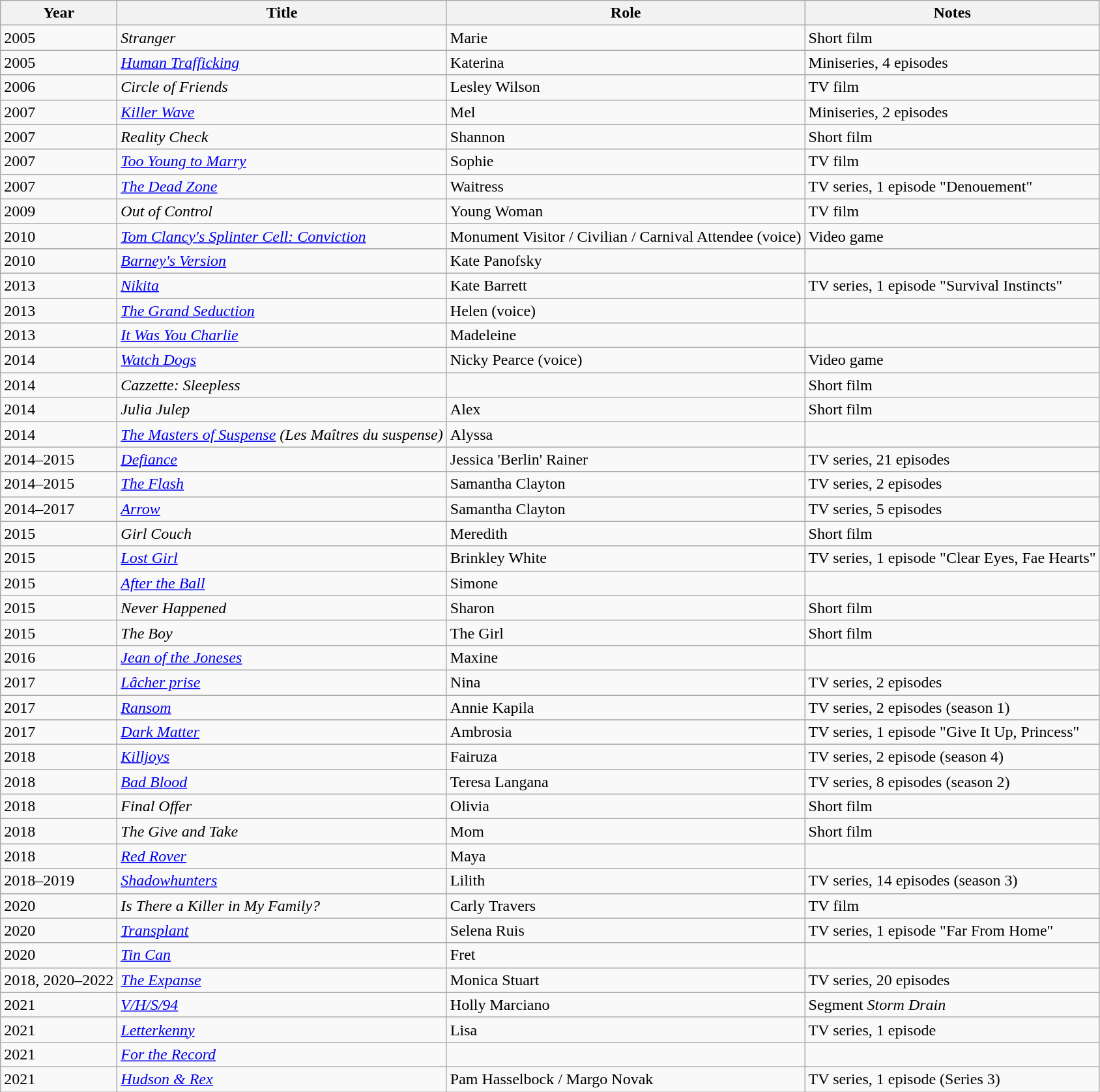<table class="wikitable sortable">
<tr>
<th>Year</th>
<th>Title</th>
<th>Role</th>
<th class="unsortable">Notes</th>
</tr>
<tr>
<td>2005</td>
<td><em>Stranger</em></td>
<td>Marie</td>
<td>Short film</td>
</tr>
<tr>
<td>2005</td>
<td><em><a href='#'>Human Trafficking</a></em></td>
<td>Katerina</td>
<td>Miniseries, 4 episodes</td>
</tr>
<tr>
<td>2006</td>
<td><em>Circle of Friends</em></td>
<td>Lesley Wilson</td>
<td>TV film</td>
</tr>
<tr>
<td>2007</td>
<td><em><a href='#'>Killer Wave</a></em></td>
<td>Mel</td>
<td>Miniseries, 2 episodes</td>
</tr>
<tr>
<td>2007</td>
<td><em>Reality Check</em></td>
<td>Shannon</td>
<td>Short film</td>
</tr>
<tr>
<td>2007</td>
<td><em><a href='#'>Too Young to Marry</a></em></td>
<td>Sophie</td>
<td>TV film</td>
</tr>
<tr>
<td>2007</td>
<td><em><a href='#'>The Dead Zone</a></em></td>
<td>Waitress</td>
<td>TV series, 1 episode "Denouement"</td>
</tr>
<tr>
<td>2009</td>
<td><em>Out of Control</em></td>
<td>Young Woman</td>
<td>TV film</td>
</tr>
<tr>
<td>2010</td>
<td><em><a href='#'>Tom Clancy's Splinter Cell: Conviction</a></em></td>
<td>Monument Visitor / Civilian / Carnival Attendee (voice)</td>
<td>Video game</td>
</tr>
<tr>
<td>2010</td>
<td><em><a href='#'>Barney's Version</a></em></td>
<td>Kate Panofsky</td>
<td></td>
</tr>
<tr>
<td>2013</td>
<td><em><a href='#'>Nikita</a></em></td>
<td>Kate Barrett</td>
<td>TV series, 1 episode "Survival Instincts"</td>
</tr>
<tr>
<td>2013</td>
<td><em><a href='#'>The Grand Seduction</a></em></td>
<td>Helen (voice)</td>
<td></td>
</tr>
<tr>
<td>2013</td>
<td><em><a href='#'>It Was You Charlie</a></em></td>
<td>Madeleine</td>
<td></td>
</tr>
<tr>
<td>2014</td>
<td><em><a href='#'>Watch Dogs</a></em></td>
<td>Nicky Pearce (voice)</td>
<td>Video game</td>
</tr>
<tr>
<td>2014</td>
<td><em>Cazzette: Sleepless</em></td>
<td></td>
<td>Short film</td>
</tr>
<tr>
<td>2014</td>
<td><em>Julia Julep</em></td>
<td>Alex</td>
<td>Short film</td>
</tr>
<tr>
<td>2014</td>
<td><em><a href='#'>The Masters of Suspense</a> (Les Maîtres du suspense)</em></td>
<td>Alyssa</td>
<td></td>
</tr>
<tr>
<td>2014–2015</td>
<td><em><a href='#'>Defiance</a></em></td>
<td>Jessica 'Berlin' Rainer</td>
<td>TV series, 21 episodes</td>
</tr>
<tr>
<td>2014–2015</td>
<td><em><a href='#'>The Flash</a></em></td>
<td>Samantha Clayton</td>
<td>TV series, 2 episodes</td>
</tr>
<tr>
<td>2014–2017</td>
<td><em><a href='#'>Arrow</a></em></td>
<td>Samantha Clayton</td>
<td>TV series, 5 episodes</td>
</tr>
<tr>
<td>2015</td>
<td><em>Girl Couch</em></td>
<td>Meredith</td>
<td>Short film</td>
</tr>
<tr>
<td>2015</td>
<td><em><a href='#'>Lost Girl</a></em></td>
<td>Brinkley White</td>
<td>TV series, 1 episode "Clear Eyes, Fae Hearts"</td>
</tr>
<tr>
<td>2015</td>
<td><em><a href='#'>After the Ball</a></em></td>
<td>Simone</td>
<td></td>
</tr>
<tr>
<td>2015</td>
<td><em>Never Happened</em></td>
<td>Sharon</td>
<td>Short film</td>
</tr>
<tr>
<td>2015</td>
<td><em>The Boy</em></td>
<td>The Girl</td>
<td>Short film</td>
</tr>
<tr>
<td>2016</td>
<td><em><a href='#'>Jean of the Joneses</a></em></td>
<td>Maxine</td>
<td></td>
</tr>
<tr>
<td>2017</td>
<td><em><a href='#'>Lâcher prise</a></em></td>
<td>Nina</td>
<td>TV series, 2 episodes</td>
</tr>
<tr>
<td>2017</td>
<td><em><a href='#'>Ransom</a></em></td>
<td>Annie Kapila</td>
<td>TV series, 2 episodes (season 1)</td>
</tr>
<tr>
<td>2017</td>
<td><em><a href='#'>Dark Matter</a></em></td>
<td>Ambrosia</td>
<td>TV series, 1 episode "Give It Up, Princess"</td>
</tr>
<tr>
<td>2018</td>
<td><em><a href='#'>Killjoys</a></em></td>
<td>Fairuza</td>
<td>TV series, 2 episode (season 4)</td>
</tr>
<tr>
<td>2018</td>
<td><em><a href='#'>Bad Blood</a></em></td>
<td>Teresa Langana</td>
<td>TV series, 8 episodes (season 2)</td>
</tr>
<tr>
<td>2018</td>
<td><em>Final Offer</em></td>
<td>Olivia</td>
<td>Short film</td>
</tr>
<tr>
<td>2018</td>
<td><em>The Give and Take</em></td>
<td>Mom</td>
<td>Short film</td>
</tr>
<tr>
<td>2018</td>
<td><em><a href='#'>Red Rover</a></em></td>
<td>Maya</td>
<td></td>
</tr>
<tr>
<td>2018–2019</td>
<td><em><a href='#'>Shadowhunters</a></em></td>
<td>Lilith</td>
<td>TV series, 14 episodes (season 3)</td>
</tr>
<tr>
<td>2020</td>
<td><em>Is There a Killer in My Family?</em></td>
<td>Carly Travers</td>
<td>TV film</td>
</tr>
<tr>
<td>2020</td>
<td><em><a href='#'>Transplant</a></em></td>
<td>Selena Ruis</td>
<td>TV series, 1 episode "Far From Home"</td>
</tr>
<tr>
<td>2020</td>
<td><em><a href='#'>Tin Can</a></em></td>
<td>Fret</td>
<td></td>
</tr>
<tr>
<td>2018, 2020–2022</td>
<td><em><a href='#'>The Expanse</a></em></td>
<td>Monica Stuart</td>
<td>TV series, 20 episodes</td>
</tr>
<tr>
<td>2021</td>
<td><em><a href='#'>V/H/S/94</a></em></td>
<td>Holly Marciano</td>
<td>Segment <em>Storm Drain</em></td>
</tr>
<tr>
<td>2021</td>
<td><em><a href='#'>Letterkenny</a></em></td>
<td>Lisa</td>
<td>TV series, 1 episode</td>
</tr>
<tr>
<td>2021</td>
<td><em><a href='#'>For the Record</a></em></td>
<td></td>
<td></td>
</tr>
<tr>
<td>2021</td>
<td><em><a href='#'>Hudson & Rex</a></em></td>
<td>Pam Hasselbock / Margo Novak</td>
<td>TV series, 1 episode (Series 3)</td>
</tr>
</table>
